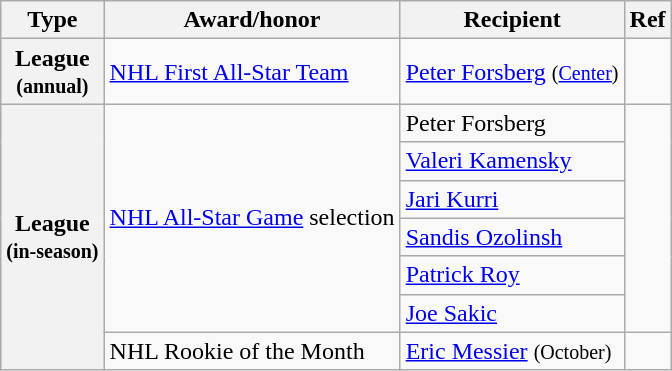<table class="wikitable">
<tr>
<th scope="col">Type</th>
<th scope="col">Award/honor</th>
<th scope="col">Recipient</th>
<th scope="col">Ref</th>
</tr>
<tr>
<th scope="row">League<br><small>(annual)</small></th>
<td><a href='#'>NHL First All-Star Team</a></td>
<td><a href='#'>Peter Forsberg</a> <small>(<a href='#'>Center</a>)</small></td>
<td></td>
</tr>
<tr>
<th scope="row" rowspan=7>League<br><small>(in-season)</small></th>
<td rowspan=6><a href='#'>NHL All-Star Game</a> selection</td>
<td>Peter Forsberg</td>
<td rowspan=6></td>
</tr>
<tr>
<td><a href='#'>Valeri Kamensky</a></td>
</tr>
<tr>
<td><a href='#'>Jari Kurri</a></td>
</tr>
<tr>
<td><a href='#'>Sandis Ozolinsh</a></td>
</tr>
<tr>
<td><a href='#'>Patrick Roy</a></td>
</tr>
<tr>
<td><a href='#'>Joe Sakic</a></td>
</tr>
<tr>
<td>NHL Rookie of the Month</td>
<td><a href='#'>Eric Messier</a> <small>(October)</small></td>
<td></td>
</tr>
</table>
